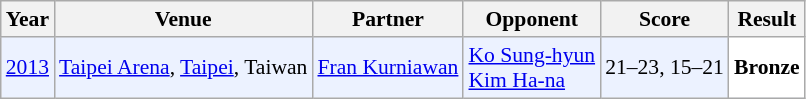<table class="sortable wikitable" style="font-size: 90%">
<tr>
<th>Year</th>
<th>Venue</th>
<th>Partner</th>
<th>Opponent</th>
<th>Score</th>
<th>Result</th>
</tr>
<tr style="background:#ECF2FF">
<td align="center"><a href='#'>2013</a></td>
<td align="left"><a href='#'>Taipei Arena</a>, <a href='#'>Taipei</a>, Taiwan</td>
<td align="left"> <a href='#'>Fran Kurniawan</a></td>
<td align="left"> <a href='#'>Ko Sung-hyun</a><br> <a href='#'>Kim Ha-na</a></td>
<td align="left">21–23, 15–21</td>
<td style="text-align:left; background:white"> <strong>Bronze</strong></td>
</tr>
</table>
